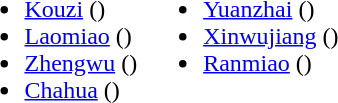<table>
<tr>
<td valign="top"><br><ul><li><a href='#'>Kouzi</a> ()</li><li><a href='#'>Laomiao</a> ()</li><li><a href='#'>Zhengwu</a> ()</li><li><a href='#'>Chahua</a> ()</li></ul></td>
<td valign="top"><br><ul><li><a href='#'>Yuanzhai</a> ()</li><li><a href='#'>Xinwujiang</a> ()</li><li><a href='#'>Ranmiao</a> ()</li></ul></td>
</tr>
</table>
